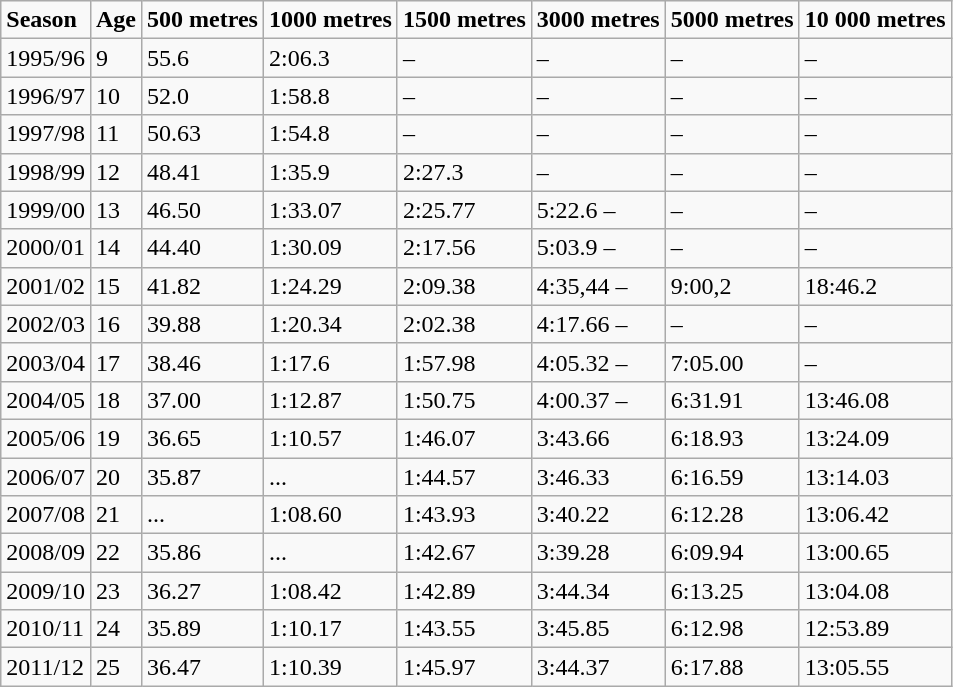<table class="wikitable">
<tr>
<td><strong>Season</strong></td>
<td><strong>Age</strong></td>
<td><strong>500 metres</strong></td>
<td><strong>1000 metres</strong></td>
<td><strong>1500 metres</strong></td>
<td><strong>3000 metres</strong></td>
<td><strong>5000 metres</strong></td>
<td><strong>10 000 metres</strong></td>
</tr>
<tr>
<td>1995/96</td>
<td>9</td>
<td>55.6</td>
<td>2:06.3</td>
<td>–</td>
<td>–</td>
<td>–</td>
<td>–</td>
</tr>
<tr>
<td>1996/97</td>
<td>10</td>
<td>52.0</td>
<td>1:58.8</td>
<td>–</td>
<td>–</td>
<td>–</td>
<td>–</td>
</tr>
<tr>
<td>1997/98</td>
<td>11</td>
<td>50.63</td>
<td>1:54.8</td>
<td>–</td>
<td>–</td>
<td>–</td>
<td>–</td>
</tr>
<tr>
<td>1998/99</td>
<td>12</td>
<td>48.41</td>
<td>1:35.9</td>
<td>2:27.3</td>
<td>–</td>
<td>–</td>
<td>–</td>
</tr>
<tr>
<td>1999/00</td>
<td>13</td>
<td>46.50</td>
<td>1:33.07</td>
<td>2:25.77</td>
<td>5:22.6 –</td>
<td>–</td>
<td>–</td>
</tr>
<tr>
<td>2000/01</td>
<td>14</td>
<td>44.40</td>
<td>1:30.09</td>
<td>2:17.56</td>
<td>5:03.9 –</td>
<td>–</td>
<td>–</td>
</tr>
<tr>
<td>2001/02</td>
<td>15</td>
<td>41.82</td>
<td>1:24.29</td>
<td>2:09.38</td>
<td>4:35,44 –</td>
<td>9:00,2</td>
<td>18:46.2</td>
</tr>
<tr>
<td>2002/03</td>
<td>16</td>
<td>39.88</td>
<td>1:20.34</td>
<td>2:02.38</td>
<td>4:17.66 –</td>
<td>–</td>
<td>–</td>
</tr>
<tr>
<td>2003/04</td>
<td>17</td>
<td>38.46</td>
<td>1:17.6</td>
<td>1:57.98</td>
<td>4:05.32 –</td>
<td>7:05.00</td>
<td>–</td>
</tr>
<tr>
<td>2004/05</td>
<td>18</td>
<td>37.00</td>
<td>1:12.87</td>
<td>1:50.75</td>
<td>4:00.37 –</td>
<td>6:31.91</td>
<td>13:46.08</td>
</tr>
<tr>
<td>2005/06</td>
<td>19</td>
<td>36.65</td>
<td>1:10.57</td>
<td>1:46.07</td>
<td>3:43.66</td>
<td>6:18.93</td>
<td>13:24.09</td>
</tr>
<tr>
<td>2006/07</td>
<td>20</td>
<td>35.87</td>
<td>...</td>
<td>1:44.57</td>
<td>3:46.33</td>
<td>6:16.59</td>
<td>13:14.03</td>
</tr>
<tr>
<td>2007/08</td>
<td>21</td>
<td>...</td>
<td>1:08.60</td>
<td>1:43.93</td>
<td>3:40.22</td>
<td>6:12.28</td>
<td>13:06.42</td>
</tr>
<tr>
<td>2008/09</td>
<td>22</td>
<td>35.86</td>
<td>...</td>
<td>1:42.67</td>
<td>3:39.28</td>
<td>6:09.94</td>
<td>13:00.65</td>
</tr>
<tr>
<td>2009/10</td>
<td>23</td>
<td>36.27</td>
<td>1:08.42</td>
<td>1:42.89</td>
<td>3:44.34</td>
<td>6:13.25</td>
<td>13:04.08</td>
</tr>
<tr>
<td>2010/11</td>
<td>24</td>
<td>35.89</td>
<td>1:10.17</td>
<td>1:43.55</td>
<td>3:45.85</td>
<td>6:12.98</td>
<td>12:53.89</td>
</tr>
<tr>
<td>2011/12</td>
<td>25</td>
<td>36.47</td>
<td>1:10.39</td>
<td>1:45.97</td>
<td>3:44.37</td>
<td>6:17.88</td>
<td>13:05.55</td>
</tr>
</table>
